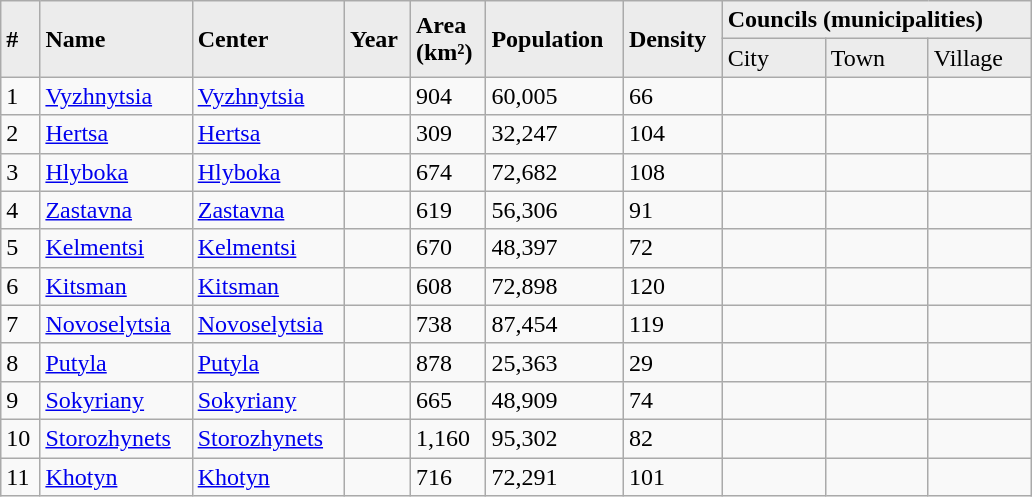<table class="wikitable">
<tr bgcolor="#ECECEC">
<td rowspan=2><strong>#</strong></td>
<td rowspan=2><strong>Name</strong></td>
<td rowspan=2><strong>Center</strong></td>
<td rowspan=2><strong>Year</strong></td>
<td rowspan=2><strong>Area<br>(km²)</strong></td>
<td rowspan=2><strong>Population</strong></td>
<td rowspan=2><strong>Density</strong></td>
<td colspan=3><strong>Councils (municipalities)</strong></td>
</tr>
<tr bgcolor="#ECECEC">
<td width=10%>City</td>
<td width=10%>Town</td>
<td width=10%>Village</td>
</tr>
<tr>
<td>1</td>
<td><a href='#'>Vyzhnytsia</a></td>
<td><a href='#'>Vyzhnytsia</a></td>
<td></td>
<td>904</td>
<td>60,005</td>
<td>66</td>
<td></td>
<td></td>
<td></td>
</tr>
<tr>
<td>2</td>
<td><a href='#'>Hertsa</a></td>
<td><a href='#'>Hertsa</a></td>
<td></td>
<td>309</td>
<td>32,247</td>
<td>104</td>
<td></td>
<td></td>
<td></td>
</tr>
<tr>
<td>3</td>
<td><a href='#'>Hlyboka</a></td>
<td><a href='#'>Hlyboka</a></td>
<td></td>
<td>674</td>
<td>72,682</td>
<td>108</td>
<td></td>
<td></td>
<td></td>
</tr>
<tr>
<td>4</td>
<td><a href='#'>Zastavna</a></td>
<td><a href='#'>Zastavna</a></td>
<td></td>
<td>619</td>
<td>56,306</td>
<td>91</td>
<td></td>
<td></td>
<td></td>
</tr>
<tr>
<td>5</td>
<td><a href='#'>Kelmentsi</a></td>
<td><a href='#'>Kelmentsi</a></td>
<td></td>
<td>670</td>
<td>48,397</td>
<td>72</td>
<td></td>
<td></td>
<td></td>
</tr>
<tr>
<td>6</td>
<td><a href='#'>Kitsman</a></td>
<td><a href='#'>Kitsman</a></td>
<td></td>
<td>608</td>
<td>72,898</td>
<td>120</td>
<td></td>
<td></td>
<td></td>
</tr>
<tr>
<td>7</td>
<td><a href='#'>Novoselytsia</a></td>
<td><a href='#'>Novoselytsia</a></td>
<td></td>
<td>738</td>
<td>87,454</td>
<td>119</td>
<td></td>
<td></td>
<td></td>
</tr>
<tr>
<td>8</td>
<td><a href='#'>Putyla</a></td>
<td><a href='#'>Putyla</a></td>
<td></td>
<td>878</td>
<td>25,363</td>
<td>29</td>
<td></td>
<td></td>
<td></td>
</tr>
<tr>
<td>9</td>
<td><a href='#'>Sokyriany</a></td>
<td><a href='#'>Sokyriany</a></td>
<td></td>
<td>665</td>
<td>48,909</td>
<td>74</td>
<td></td>
<td></td>
<td></td>
</tr>
<tr>
<td>10</td>
<td><a href='#'>Storozhynets</a></td>
<td><a href='#'>Storozhynets</a></td>
<td></td>
<td>1,160</td>
<td>95,302</td>
<td>82</td>
<td></td>
<td></td>
<td></td>
</tr>
<tr>
<td>11</td>
<td><a href='#'>Khotyn</a></td>
<td><a href='#'>Khotyn</a></td>
<td></td>
<td>716</td>
<td>72,291</td>
<td>101</td>
<td></td>
<td></td>
<td></td>
</tr>
</table>
